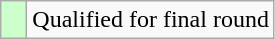<table class="wikitable">
<tr>
<td style="width:10px; background:#cfc"></td>
<td>Qualified for final round</td>
</tr>
</table>
